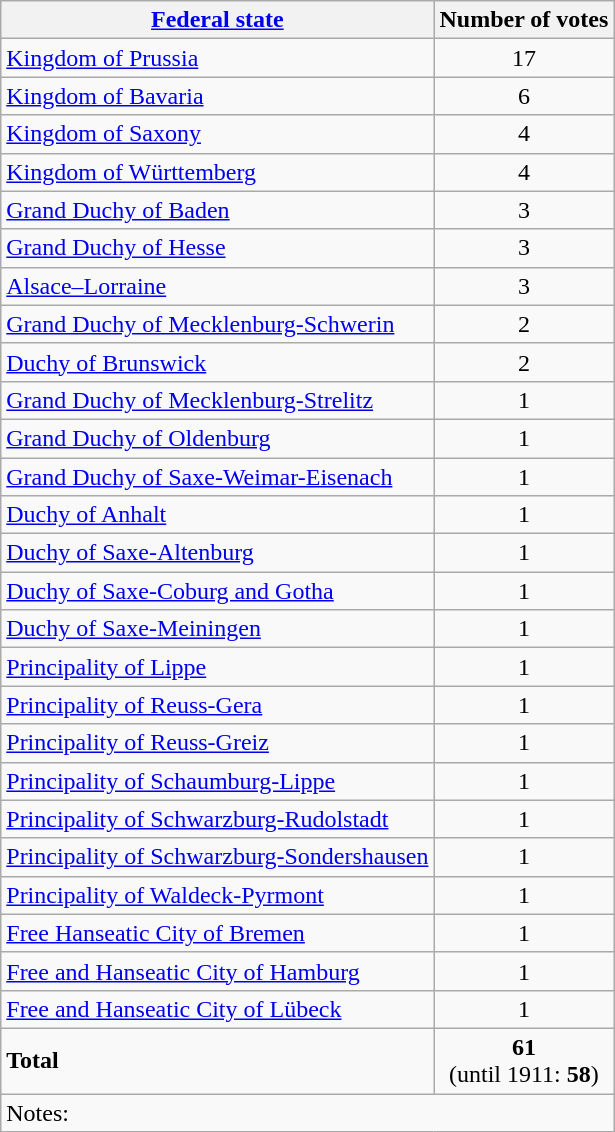<table class="wikitable floatright">
<tr>
<th><a href='#'>Federal state</a></th>
<th>Number of votes</th>
</tr>
<tr>
<td><a href='#'>Kingdom of Prussia</a> </td>
<td align="center">17</td>
</tr>
<tr>
<td><a href='#'>Kingdom of Bavaria</a></td>
<td align="center">6</td>
</tr>
<tr>
<td><a href='#'>Kingdom of Saxony</a></td>
<td align="center">4</td>
</tr>
<tr>
<td><a href='#'>Kingdom of Württemberg</a></td>
<td align="center">4</td>
</tr>
<tr>
<td><a href='#'>Grand Duchy of Baden</a></td>
<td align="center">3</td>
</tr>
<tr>
<td><a href='#'>Grand Duchy of Hesse</a></td>
<td align="center">3</td>
</tr>
<tr>
<td><a href='#'>Alsace–Lorraine</a></td>
<td align="center">3</td>
</tr>
<tr>
<td><a href='#'>Grand Duchy of Mecklenburg-Schwerin</a></td>
<td align="center">2</td>
</tr>
<tr>
<td><a href='#'>Duchy of Brunswick</a></td>
<td align="center">2</td>
</tr>
<tr>
<td><a href='#'>Grand Duchy of Mecklenburg-Strelitz</a></td>
<td align="center">1</td>
</tr>
<tr>
<td><a href='#'>Grand Duchy of Oldenburg</a></td>
<td align="center">1</td>
</tr>
<tr>
<td><a href='#'>Grand Duchy of Saxe-Weimar-Eisenach</a></td>
<td align="center">1</td>
</tr>
<tr>
<td><a href='#'>Duchy of Anhalt</a></td>
<td align="center">1</td>
</tr>
<tr>
<td><a href='#'>Duchy of Saxe-Altenburg</a></td>
<td align="center">1</td>
</tr>
<tr>
<td><a href='#'>Duchy of Saxe-Coburg and Gotha</a></td>
<td align="center">1</td>
</tr>
<tr>
<td><a href='#'>Duchy of Saxe-Meiningen</a></td>
<td align="center">1</td>
</tr>
<tr>
<td><a href='#'>Principality of Lippe</a></td>
<td align="center">1</td>
</tr>
<tr>
<td><a href='#'>Principality of Reuss-Gera</a></td>
<td align="center">1</td>
</tr>
<tr>
<td><a href='#'>Principality of Reuss-Greiz</a></td>
<td align="center">1</td>
</tr>
<tr>
<td><a href='#'>Principality of Schaumburg-Lippe</a></td>
<td align="center">1</td>
</tr>
<tr>
<td><a href='#'>Principality of Schwarzburg-Rudolstadt</a></td>
<td align="center">1</td>
</tr>
<tr>
<td><a href='#'>Principality of Schwarzburg-Sondershausen</a></td>
<td align="center">1</td>
</tr>
<tr>
<td><a href='#'>Principality of Waldeck-Pyrmont</a></td>
<td align="center">1</td>
</tr>
<tr>
<td><a href='#'>Free Hanseatic City of Bremen</a></td>
<td align="center">1</td>
</tr>
<tr>
<td><a href='#'>Free and Hanseatic City of Hamburg</a></td>
<td align="center">1</td>
</tr>
<tr>
<td><a href='#'>Free and Hanseatic City of Lübeck</a></td>
<td align="center">1</td>
</tr>
<tr>
<td><strong>Total</strong></td>
<td align="center"><strong>61</strong> <br>(until 1911: <strong>58</strong>)</td>
</tr>
<tr>
<td colspan=2 style="text-align: left;">Notes: </td>
</tr>
</table>
